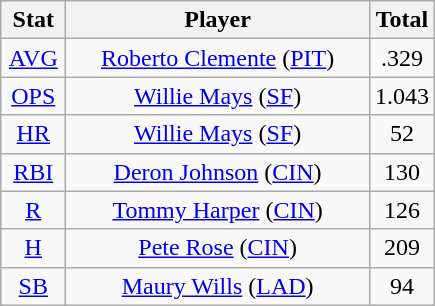<table class="wikitable" style="text-align:center;">
<tr>
<th style="width:15%;">Stat</th>
<th>Player</th>
<th style="width:15%;">Total</th>
</tr>
<tr>
<td><a href='#'>AVG</a></td>
<td><a href='#'>Roberto Clemente</a> (<a href='#'>PIT</a>)</td>
<td>.329</td>
</tr>
<tr>
<td><a href='#'>OPS</a></td>
<td><a href='#'>Willie Mays</a> (<a href='#'>SF</a>)</td>
<td>1.043</td>
</tr>
<tr>
<td><a href='#'>HR</a></td>
<td><a href='#'>Willie Mays</a> (<a href='#'>SF</a>)</td>
<td>52</td>
</tr>
<tr>
<td><a href='#'>RBI</a></td>
<td><a href='#'>Deron Johnson</a> (<a href='#'>CIN</a>)</td>
<td>130</td>
</tr>
<tr>
<td><a href='#'>R</a></td>
<td><a href='#'>Tommy Harper</a> (<a href='#'>CIN</a>)</td>
<td>126</td>
</tr>
<tr>
<td><a href='#'>H</a></td>
<td><a href='#'>Pete Rose</a> (<a href='#'>CIN</a>)</td>
<td>209</td>
</tr>
<tr>
<td><a href='#'>SB</a></td>
<td><a href='#'>Maury Wills</a> (<a href='#'>LAD</a>)</td>
<td>94</td>
</tr>
</table>
